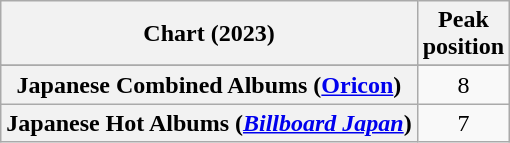<table class="wikitable sortable plainrowheaders" style="text-align:center">
<tr>
<th scope="col">Chart (2023)</th>
<th scope="col">Peak<br>position</th>
</tr>
<tr>
</tr>
<tr>
<th scope="row">Japanese Combined Albums (<a href='#'>Oricon</a>)</th>
<td>8</td>
</tr>
<tr>
<th scope="row">Japanese Hot Albums (<em><a href='#'>Billboard Japan</a></em>)</th>
<td>7</td>
</tr>
</table>
